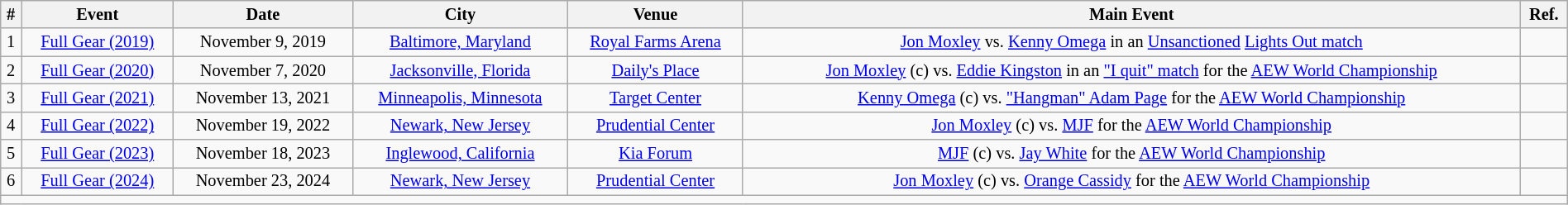<table class="mw-datatable wikitable sortable succession-box" style="font-size:85%; text-align:center;" width="100%">
<tr>
<th>#</th>
<th>Event</th>
<th>Date</th>
<th>City</th>
<th>Venue</th>
<th>Main Event</th>
<th>Ref.</th>
</tr>
<tr>
<td>1</td>
<td><a href='#'>Full Gear (2019)</a></td>
<td>November 9, 2019</td>
<td><a href='#'>Baltimore, Maryland</a></td>
<td><a href='#'>Royal Farms Arena</a></td>
<td><a href='#'>Jon Moxley</a> vs. <a href='#'>Kenny Omega</a> in an <a href='#'>Unsanctioned</a> <a href='#'>Lights Out match</a></td>
<td></td>
</tr>
<tr>
<td>2</td>
<td><a href='#'>Full Gear (2020)</a></td>
<td>November 7, 2020</td>
<td><a href='#'>Jacksonville, Florida</a></td>
<td><a href='#'>Daily's Place</a></td>
<td><a href='#'>Jon Moxley</a> (c) vs. <a href='#'>Eddie Kingston</a> in an <a href='#'>"I quit" match</a> for the <a href='#'>AEW World Championship</a></td>
<td></td>
</tr>
<tr>
<td>3</td>
<td><a href='#'>Full Gear (2021)</a></td>
<td>November 13, 2021</td>
<td><a href='#'>Minneapolis, Minnesota</a></td>
<td><a href='#'>Target Center</a></td>
<td><a href='#'>Kenny Omega</a> (c) vs. <a href='#'>"Hangman" Adam Page</a> for the <a href='#'>AEW World Championship</a></td>
<td></td>
</tr>
<tr>
<td>4</td>
<td><a href='#'>Full Gear (2022)</a></td>
<td>November 19, 2022</td>
<td><a href='#'>Newark, New Jersey</a></td>
<td><a href='#'>Prudential Center</a></td>
<td><a href='#'>Jon Moxley</a> (c) vs. <a href='#'>MJF</a> for the <a href='#'>AEW World Championship</a></td>
<td></td>
</tr>
<tr>
<td>5</td>
<td><a href='#'>Full Gear (2023)</a></td>
<td>November 18, 2023</td>
<td><a href='#'>Inglewood, California</a></td>
<td><a href='#'>Kia Forum</a></td>
<td><a href='#'>MJF</a> (c) vs. <a href='#'>Jay White</a> for the <a href='#'>AEW World Championship</a></td>
<td></td>
</tr>
<tr>
<td>6</td>
<td><a href='#'>Full Gear (2024)</a></td>
<td>November 23, 2024</td>
<td><a href='#'>Newark, New Jersey</a></td>
<td><a href='#'>Prudential Center</a></td>
<td><a href='#'>Jon Moxley</a> (c) vs. <a href='#'>Orange Cassidy</a> for the <a href='#'>AEW World Championship</a></td>
<td></td>
</tr>
<tr>
<td colspan="11"></td>
</tr>
</table>
